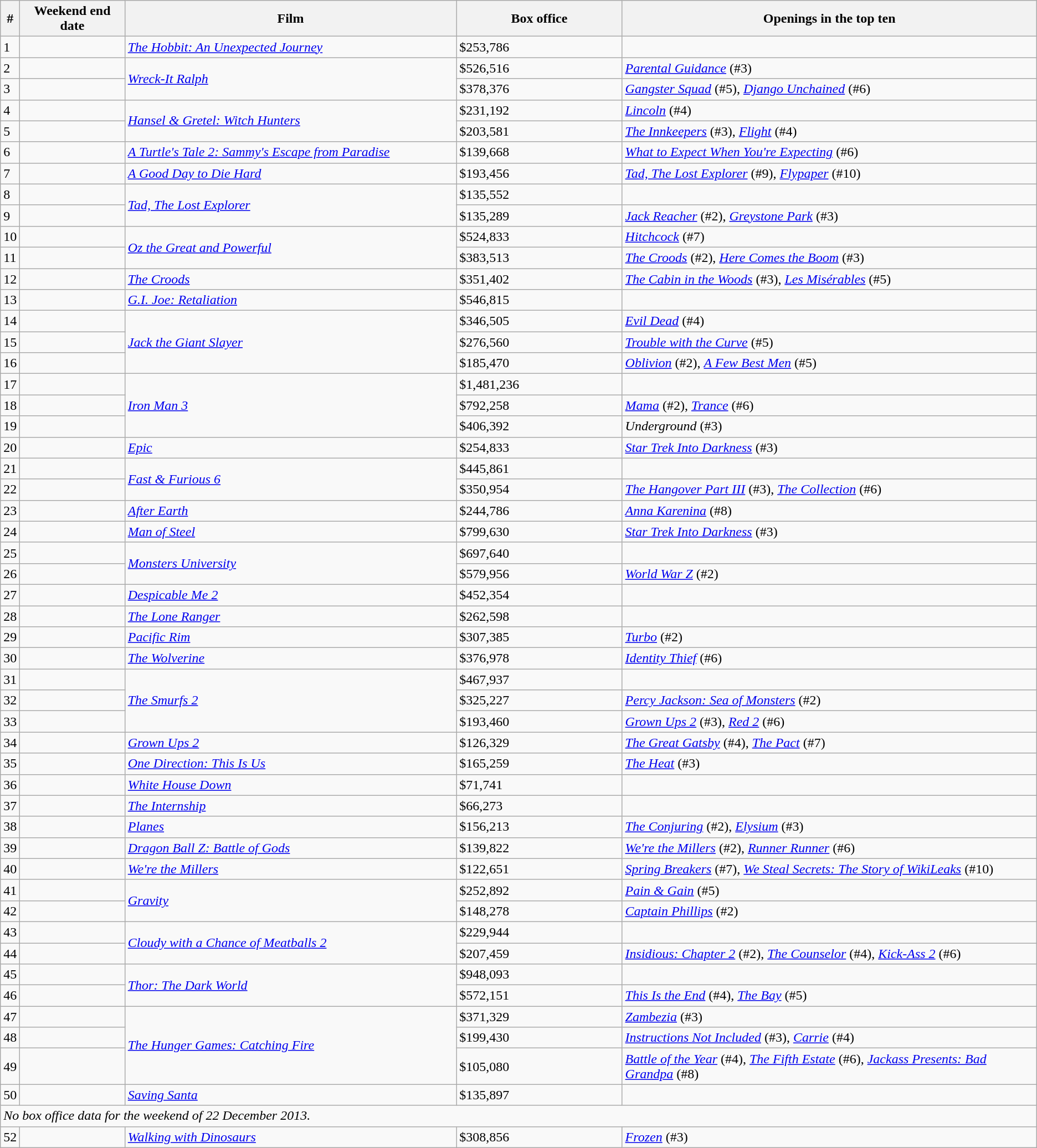<table class="wikitable sortable">
<tr>
<th abbr="Week">#</th>
<th abbr="Date" style="width:130px">Weekend end date</th>
<th width="32%">Film</th>
<th width="16%">Box office</th>
<th style="width:40%;">Openings in the top ten</th>
</tr>
<tr>
<td>1</td>
<td></td>
<td><em><a href='#'>The Hobbit: An Unexpected Journey</a></em></td>
<td>$253,786</td>
<td></td>
</tr>
<tr>
<td>2</td>
<td></td>
<td rowspan="2"><em><a href='#'>Wreck-It Ralph</a></em></td>
<td>$526,516</td>
<td><em><a href='#'>Parental Guidance</a></em> (#3)</td>
</tr>
<tr>
<td>3</td>
<td></td>
<td>$378,376</td>
<td><em><a href='#'>Gangster Squad</a></em> (#5), <em><a href='#'>Django Unchained</a></em> (#6)</td>
</tr>
<tr>
<td>4</td>
<td></td>
<td rowspan="2"><em><a href='#'>Hansel & Gretel: Witch Hunters</a></em></td>
<td>$231,192</td>
<td><em><a href='#'>Lincoln</a></em> (#4)</td>
</tr>
<tr>
<td>5</td>
<td></td>
<td>$203,581</td>
<td><em><a href='#'>The Innkeepers</a></em> (#3), <em><a href='#'>Flight</a></em> (#4)</td>
</tr>
<tr>
<td>6</td>
<td></td>
<td><em><a href='#'>A Turtle's Tale 2: Sammy's Escape from Paradise</a></em></td>
<td>$139,668</td>
<td><em><a href='#'>What to Expect When You're Expecting</a></em> (#6)</td>
</tr>
<tr>
<td>7</td>
<td></td>
<td><em><a href='#'>A Good Day to Die Hard</a></em></td>
<td>$193,456</td>
<td><em><a href='#'>Tad, The Lost Explorer</a></em> (#9), <em><a href='#'>Flypaper</a></em> (#10)</td>
</tr>
<tr>
<td>8</td>
<td></td>
<td rowspan="2"><em><a href='#'>Tad, The Lost Explorer</a></em></td>
<td>$135,552</td>
<td></td>
</tr>
<tr>
<td>9</td>
<td></td>
<td>$135,289</td>
<td><em><a href='#'>Jack Reacher</a></em> (#2), <em><a href='#'>Greystone Park</a></em> (#3)</td>
</tr>
<tr>
<td>10</td>
<td></td>
<td rowspan="2"><em><a href='#'>Oz the Great and Powerful</a></em></td>
<td>$524,833</td>
<td><em><a href='#'>Hitchcock</a></em> (#7)</td>
</tr>
<tr>
<td>11</td>
<td></td>
<td>$383,513</td>
<td><em><a href='#'>The Croods</a></em> (#2), <em><a href='#'>Here Comes the Boom</a></em> (#3)</td>
</tr>
<tr>
<td>12</td>
<td></td>
<td><em><a href='#'>The Croods</a></em></td>
<td>$351,402</td>
<td><em><a href='#'>The Cabin in the Woods</a></em> (#3), <em><a href='#'>Les Misérables</a></em> (#5)</td>
</tr>
<tr>
<td>13</td>
<td></td>
<td><em><a href='#'>G.I. Joe: Retaliation</a></em></td>
<td>$546,815</td>
<td></td>
</tr>
<tr>
<td>14</td>
<td></td>
<td rowspan="3"><em><a href='#'>Jack the Giant Slayer</a></em></td>
<td>$346,505</td>
<td><em><a href='#'>Evil Dead</a></em> (#4)</td>
</tr>
<tr>
<td>15</td>
<td></td>
<td>$276,560</td>
<td><em><a href='#'>Trouble with the Curve</a></em> (#5)</td>
</tr>
<tr>
<td>16</td>
<td></td>
<td>$185,470</td>
<td><em><a href='#'>Oblivion</a></em> (#2), <em><a href='#'>A Few Best Men</a></em> (#5)</td>
</tr>
<tr>
<td>17</td>
<td></td>
<td rowspan="3"><em><a href='#'>Iron Man 3</a></em></td>
<td>$1,481,236</td>
<td></td>
</tr>
<tr>
<td>18</td>
<td></td>
<td>$792,258</td>
<td><em><a href='#'>Mama</a></em> (#2), <em><a href='#'>Trance</a></em> (#6)</td>
</tr>
<tr>
<td>19</td>
<td></td>
<td>$406,392</td>
<td><em>Underground</em> (#3)</td>
</tr>
<tr>
<td>20</td>
<td></td>
<td><em><a href='#'>Epic</a></em></td>
<td>$254,833</td>
<td><em><a href='#'>Star Trek Into Darkness</a></em> (#3)</td>
</tr>
<tr>
<td>21</td>
<td></td>
<td rowspan="2"><em><a href='#'>Fast & Furious 6</a></em></td>
<td>$445,861</td>
<td></td>
</tr>
<tr>
<td>22</td>
<td></td>
<td>$350,954</td>
<td><em><a href='#'>The Hangover Part III</a></em> (#3), <em><a href='#'>The Collection</a></em> (#6)</td>
</tr>
<tr>
<td>23</td>
<td></td>
<td><em><a href='#'>After Earth</a></em></td>
<td>$244,786</td>
<td><em><a href='#'>Anna Karenina</a></em> (#8)</td>
</tr>
<tr>
<td>24</td>
<td></td>
<td><em><a href='#'>Man of Steel</a></em></td>
<td>$799,630</td>
<td><em><a href='#'>Star Trek Into Darkness</a></em> (#3)</td>
</tr>
<tr>
<td>25</td>
<td></td>
<td rowspan="2"><em><a href='#'>Monsters University</a></em></td>
<td>$697,640</td>
<td></td>
</tr>
<tr>
<td>26</td>
<td></td>
<td>$579,956</td>
<td><em><a href='#'>World War Z</a></em> (#2)</td>
</tr>
<tr>
<td>27</td>
<td></td>
<td><em><a href='#'>Despicable Me 2</a></em></td>
<td>$452,354</td>
<td></td>
</tr>
<tr>
<td>28</td>
<td></td>
<td><em><a href='#'>The Lone Ranger</a></em></td>
<td>$262,598</td>
<td></td>
</tr>
<tr>
<td>29</td>
<td></td>
<td><em><a href='#'>Pacific Rim</a></em></td>
<td>$307,385</td>
<td><em><a href='#'>Turbo</a></em> (#2)</td>
</tr>
<tr>
<td>30</td>
<td></td>
<td><em><a href='#'>The Wolverine</a></em></td>
<td>$376,978</td>
<td><em><a href='#'>Identity Thief</a></em> (#6)</td>
</tr>
<tr>
<td>31</td>
<td></td>
<td rowspan="3"><em><a href='#'>The Smurfs 2</a></em></td>
<td>$467,937</td>
<td></td>
</tr>
<tr>
<td>32</td>
<td></td>
<td>$325,227</td>
<td><em><a href='#'>Percy Jackson: Sea of Monsters</a></em> (#2)</td>
</tr>
<tr>
<td>33</td>
<td></td>
<td>$193,460</td>
<td><em><a href='#'>Grown Ups 2</a></em> (#3), <em><a href='#'>Red 2</a></em> (#6)</td>
</tr>
<tr>
<td>34</td>
<td></td>
<td><em><a href='#'>Grown Ups 2</a></em></td>
<td>$126,329</td>
<td><em><a href='#'>The Great Gatsby</a></em> (#4), <em><a href='#'>The Pact</a></em> (#7)</td>
</tr>
<tr>
<td>35</td>
<td></td>
<td><em><a href='#'>One Direction: This Is Us</a></em></td>
<td>$165,259</td>
<td><em><a href='#'>The Heat</a></em> (#3)</td>
</tr>
<tr>
<td>36</td>
<td></td>
<td><em><a href='#'>White House Down</a></em></td>
<td>$71,741</td>
<td></td>
</tr>
<tr>
<td>37</td>
<td></td>
<td><em><a href='#'>The Internship</a></em></td>
<td>$66,273</td>
<td></td>
</tr>
<tr>
<td>38</td>
<td></td>
<td><em><a href='#'>Planes</a></em></td>
<td>$156,213</td>
<td><em><a href='#'>The Conjuring</a></em> (#2), <em><a href='#'>Elysium</a></em> (#3)</td>
</tr>
<tr>
<td>39</td>
<td></td>
<td><em><a href='#'>Dragon Ball Z: Battle of Gods</a></em></td>
<td>$139,822</td>
<td><em><a href='#'>We're the Millers</a></em> (#2), <em><a href='#'>Runner Runner</a></em> (#6)</td>
</tr>
<tr>
<td>40</td>
<td></td>
<td><em><a href='#'>We're the Millers</a></em></td>
<td>$122,651</td>
<td><em><a href='#'>Spring Breakers</a></em> (#7), <em><a href='#'>We Steal Secrets: The Story of WikiLeaks</a></em> (#10)</td>
</tr>
<tr>
<td>41</td>
<td></td>
<td rowspan="2"><em><a href='#'>Gravity</a></em></td>
<td>$252,892</td>
<td><em><a href='#'>Pain & Gain</a></em> (#5)</td>
</tr>
<tr>
<td>42</td>
<td></td>
<td>$148,278</td>
<td><em><a href='#'>Captain Phillips</a></em> (#2)</td>
</tr>
<tr>
<td>43</td>
<td></td>
<td rowspan="2"><em><a href='#'>Cloudy with a Chance of Meatballs 2</a></em></td>
<td>$229,944</td>
<td></td>
</tr>
<tr>
<td>44</td>
<td></td>
<td>$207,459</td>
<td><em><a href='#'>Insidious: Chapter 2</a></em> (#2), <em><a href='#'>The Counselor</a></em> (#4), <em><a href='#'>Kick-Ass 2</a></em> (#6)</td>
</tr>
<tr>
<td>45</td>
<td></td>
<td rowspan="2"><em><a href='#'>Thor: The Dark World</a></em></td>
<td>$948,093</td>
<td></td>
</tr>
<tr>
<td>46</td>
<td></td>
<td>$572,151</td>
<td><em><a href='#'>This Is the End</a></em> (#4), <em><a href='#'>The Bay</a></em> (#5)</td>
</tr>
<tr>
<td>47</td>
<td></td>
<td rowspan="3"><em><a href='#'>The Hunger Games: Catching Fire</a></em></td>
<td>$371,329</td>
<td><em><a href='#'>Zambezia</a></em> (#3)</td>
</tr>
<tr>
<td>48</td>
<td></td>
<td>$199,430</td>
<td><em><a href='#'>Instructions Not Included</a></em> (#3), <em><a href='#'>Carrie</a></em> (#4)</td>
</tr>
<tr>
<td>49</td>
<td></td>
<td>$105,080</td>
<td><em><a href='#'>Battle of the Year</a></em> (#4), <em><a href='#'>The Fifth Estate</a></em> (#6), <em><a href='#'>Jackass Presents: Bad Grandpa</a></em> (#8)</td>
</tr>
<tr>
<td>50</td>
<td></td>
<td><em><a href='#'>Saving Santa</a></em></td>
<td>$135,897</td>
<td></td>
</tr>
<tr>
<td colspan="5"><div><em>No box office data for the weekend of 22 December 2013.</em></div></td>
</tr>
<tr>
<td>52</td>
<td></td>
<td><em><a href='#'>Walking with Dinosaurs</a></em></td>
<td>$308,856</td>
<td><em><a href='#'>Frozen</a></em> (#3)</td>
</tr>
</table>
